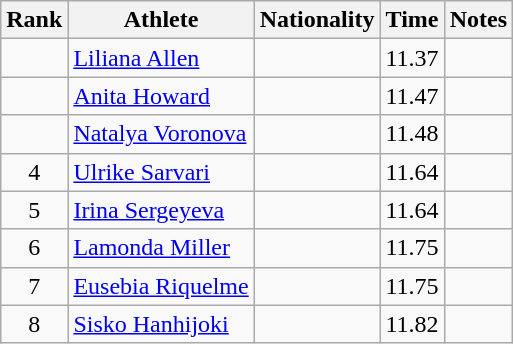<table class="wikitable sortable" style="text-align:center">
<tr>
<th>Rank</th>
<th>Athlete</th>
<th>Nationality</th>
<th>Time</th>
<th>Notes</th>
</tr>
<tr>
<td></td>
<td align=left><a href='#'>Liliana Allen</a></td>
<td align=left></td>
<td>11.37</td>
<td></td>
</tr>
<tr>
<td></td>
<td align=left><a href='#'>Anita Howard</a></td>
<td align=left></td>
<td>11.47</td>
<td></td>
</tr>
<tr>
<td></td>
<td align=left><a href='#'>Natalya Voronova</a></td>
<td align=left></td>
<td>11.48</td>
<td></td>
</tr>
<tr>
<td>4</td>
<td align=left><a href='#'>Ulrike Sarvari</a></td>
<td align=left></td>
<td>11.64</td>
<td></td>
</tr>
<tr>
<td>5</td>
<td align=left><a href='#'>Irina Sergeyeva</a></td>
<td align=left></td>
<td>11.64</td>
<td></td>
</tr>
<tr>
<td>6</td>
<td align=left><a href='#'>Lamonda Miller</a></td>
<td align=left></td>
<td>11.75</td>
<td></td>
</tr>
<tr>
<td>7</td>
<td align=left><a href='#'>Eusebia Riquelme</a></td>
<td align=left></td>
<td>11.75</td>
<td></td>
</tr>
<tr>
<td>8</td>
<td align=left><a href='#'>Sisko Hanhijoki</a></td>
<td align=left></td>
<td>11.82</td>
<td></td>
</tr>
</table>
